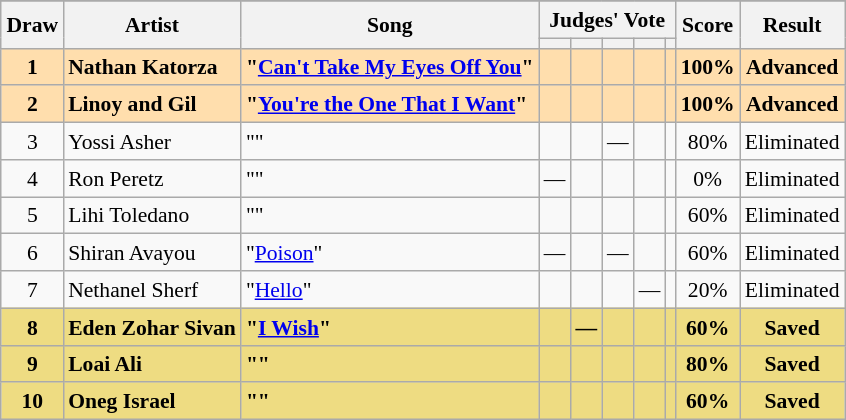<table class="sortable wikitable" style="margin: 1em auto 1em auto; text-align:center; font-size:90%; line-height:18px;">
<tr>
</tr>
<tr>
<th rowspan="2">Draw</th>
<th rowspan="2">Artist</th>
<th rowspan="2">Song</th>
<th colspan="5" class="unsortable">Judges' Vote</th>
<th rowspan="2">Score</th>
<th rowspan="2">Result</th>
</tr>
<tr>
<th class="unsortable"></th>
<th class="unsortable"></th>
<th class="unsortable"></th>
<th class="unsortable"></th>
<th class="unsortable"></th>
</tr>
<tr style="font-weight:bold; background:#FFDEAD;">
<td>1</td>
<td align="left">Nathan Katorza</td>
<td align="left">"<a href='#'>Can't Take My Eyes Off You</a>"</td>
<td></td>
<td></td>
<td></td>
<td></td>
<td></td>
<td>100%</td>
<td>Advanced</td>
</tr>
<tr style="font-weight:bold; background:#FFDEAD;">
<td>2</td>
<td align="left">Linoy and Gil</td>
<td align="left">"<a href='#'>You're the One That I Want</a>"</td>
<td></td>
<td></td>
<td></td>
<td></td>
<td></td>
<td>100%</td>
<td>Advanced</td>
</tr>
<tr>
<td>3</td>
<td align="left">Yossi Asher</td>
<td align="left">""</td>
<td></td>
<td></td>
<td>—</td>
<td></td>
<td></td>
<td>80%</td>
<td>Eliminated</td>
</tr>
<tr>
<td>4</td>
<td align="left">Ron Peretz</td>
<td align="left">""</td>
<td>—</td>
<td></td>
<td></td>
<td></td>
<td></td>
<td>0%</td>
<td>Eliminated</td>
</tr>
<tr>
<td>5</td>
<td align="left">Lihi Toledano</td>
<td align="left">""</td>
<td></td>
<td></td>
<td></td>
<td></td>
<td></td>
<td>60%</td>
<td>Eliminated</td>
</tr>
<tr>
<td>6</td>
<td align="left">Shiran Avayou</td>
<td align="left">"<a href='#'>Poison</a>"</td>
<td>—</td>
<td></td>
<td>—</td>
<td></td>
<td></td>
<td>60%</td>
<td>Eliminated</td>
</tr>
<tr>
<td>7</td>
<td align="left">Nethanel Sherf</td>
<td align="left">"<a href='#'>Hello</a>"</td>
<td></td>
<td></td>
<td></td>
<td>—</td>
<td></td>
<td>20%</td>
<td>Eliminated</td>
</tr>
<tr style="font-weight:bold; background:#eedc82;">
<td>8</td>
<td align="left">Eden Zohar Sivan</td>
<td align="left">"<a href='#'>I Wish</a>"</td>
<td></td>
<td>—</td>
<td></td>
<td></td>
<td></td>
<td>60%</td>
<td>Saved</td>
</tr>
<tr style="font-weight:bold; background:#eedc82;">
<td>9</td>
<td align="left">Loai Ali</td>
<td align="left">""</td>
<td></td>
<td></td>
<td></td>
<td></td>
<td></td>
<td>80%</td>
<td>Saved</td>
</tr>
<tr style="font-weight:bold; background:#eedc82;">
<td>10</td>
<td align="left">Oneg Israel</td>
<td align="left">""</td>
<td></td>
<td></td>
<td></td>
<td></td>
<td></td>
<td>60%</td>
<td>Saved</td>
</tr>
</table>
